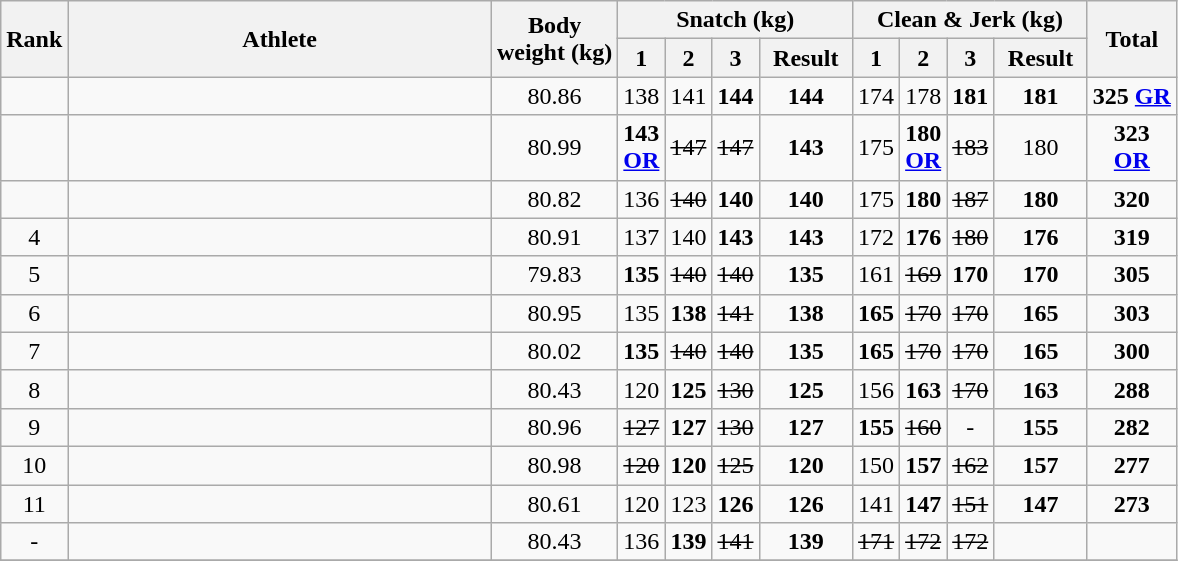<table class="wikitable sortable" style="text-align:center;">
<tr>
<th rowspan="2">Rank</th>
<th rowspan="2" width="275">Athlete</th>
<th rowspan="2">Body<br>weight (kg)</th>
<th colspan="4">Snatch (kg)</th>
<th colspan="4">Clean & Jerk (kg)</th>
<th rowspan="2">Total</th>
</tr>
<tr>
<th class="unsortable">1</th>
<th class="unsortable">2</th>
<th class="unsortable">3</th>
<th width="55">Result</th>
<th class="unsortable">1</th>
<th class="unsortable">2</th>
<th class="unsortable">3</th>
<th width="55">Result</th>
</tr>
<tr>
<td></td>
<td align="left"></td>
<td>80.86</td>
<td>138</td>
<td>141</td>
<td><strong>144</strong></td>
<td><strong>144</strong></td>
<td>174</td>
<td>178</td>
<td><strong>181</strong></td>
<td><strong>181</strong></td>
<td><strong>325 <a href='#'>GR</a></strong></td>
</tr>
<tr>
<td></td>
<td align="left"></td>
<td>80.99</td>
<td><strong>143</strong><br><strong><a href='#'>OR</a></strong></td>
<td><s>147</s></td>
<td><s>147</s></td>
<td><strong>143</strong></td>
<td>175</td>
<td><strong>180</strong><br><strong><a href='#'>OR</a></strong></td>
<td><s>183</s></td>
<td>180</td>
<td><strong>323</strong><br><strong><a href='#'>OR</a></strong></td>
</tr>
<tr>
<td></td>
<td align="left"></td>
<td>80.82</td>
<td>136</td>
<td><s>140</s></td>
<td><strong>140</strong></td>
<td><strong>140</strong></td>
<td>175</td>
<td><strong>180</strong></td>
<td><s>187</s></td>
<td><strong>180</strong></td>
<td><strong>320</strong></td>
</tr>
<tr>
<td>4</td>
<td align="left"></td>
<td>80.91</td>
<td>137</td>
<td>140</td>
<td><strong>143</strong></td>
<td><strong>143</strong></td>
<td>172</td>
<td><strong>176</strong></td>
<td><s>180</s></td>
<td><strong>176</strong></td>
<td><strong>319</strong></td>
</tr>
<tr>
<td>5</td>
<td align="left"></td>
<td>79.83</td>
<td><strong>135</strong></td>
<td><s>140</s></td>
<td><s>140</s></td>
<td><strong>135</strong></td>
<td>161</td>
<td><s>169</s></td>
<td><strong>170</strong></td>
<td><strong>170</strong></td>
<td><strong>305</strong></td>
</tr>
<tr>
<td>6</td>
<td align="left"></td>
<td>80.95</td>
<td>135</td>
<td><strong>138</strong></td>
<td><s>141</s></td>
<td><strong>138</strong></td>
<td><strong>165</strong></td>
<td><s>170</s></td>
<td><s>170</s></td>
<td><strong>165</strong></td>
<td><strong>303</strong></td>
</tr>
<tr>
<td>7</td>
<td align="left"></td>
<td>80.02</td>
<td><strong>135</strong></td>
<td><s>140</s></td>
<td><s>140</s></td>
<td><strong>135</strong></td>
<td><strong>165</strong></td>
<td><s>170</s></td>
<td><s>170</s></td>
<td><strong>165</strong></td>
<td><strong>300</strong></td>
</tr>
<tr>
<td>8</td>
<td align="left"></td>
<td>80.43</td>
<td>120</td>
<td><strong>125</strong></td>
<td><s>130</s></td>
<td><strong>125</strong></td>
<td>156</td>
<td><strong>163</strong></td>
<td><s>170</s></td>
<td><strong>163</strong></td>
<td><strong>288</strong></td>
</tr>
<tr>
<td>9</td>
<td align="left"></td>
<td>80.96</td>
<td><s>127</s></td>
<td><strong>127</strong></td>
<td><s>130</s></td>
<td><strong>127</strong></td>
<td><strong>155</strong></td>
<td><s>160</s></td>
<td>-</td>
<td><strong>155</strong></td>
<td><strong>282</strong></td>
</tr>
<tr>
<td>10</td>
<td align="left"></td>
<td>80.98</td>
<td><s>120</s></td>
<td><strong>120</strong></td>
<td><s>125</s></td>
<td><strong>120</strong></td>
<td>150</td>
<td><strong>157</strong></td>
<td><s>162</s></td>
<td><strong>157</strong></td>
<td><strong>277</strong></td>
</tr>
<tr>
<td>11</td>
<td align="left"></td>
<td>80.61</td>
<td>120</td>
<td>123</td>
<td><strong>126</strong></td>
<td><strong>126</strong></td>
<td>141</td>
<td><strong>147</strong></td>
<td><s>151</s></td>
<td><strong>147</strong></td>
<td><strong>273</strong></td>
</tr>
<tr>
<td>-</td>
<td align="left"></td>
<td>80.43</td>
<td>136</td>
<td><strong>139</strong></td>
<td><s>141</s></td>
<td><strong>139</strong></td>
<td><s>171</s></td>
<td><s>172</s></td>
<td><s>172</s></td>
<td><strong></strong></td>
<td><strong></strong></td>
</tr>
<tr>
</tr>
</table>
